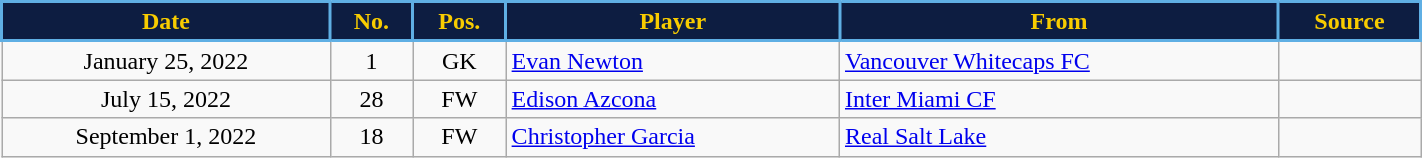<table class="wikitable plainrowheaders sortable" sortable" style="text-align:center;width:75%;">
<tr>
<th style="background:#0D1D41; color:#F8CC00; border:2px solid #5FAFE4;" scope="col">Date</th>
<th style="background:#0D1D41; color:#F8CC00; border:2px solid #5FAFE4;" scope="col">No.</th>
<th style="background:#0D1D41; color:#F8CC00; border:2px solid #5FAFE4;" scope="col">Pos.</th>
<th style="background:#0D1D41; color:#F8CC00; border:2px solid #5FAFE4;" scope="col">Player</th>
<th style="background:#0D1D41; color:#F8CC00; border:2px solid #5FAFE4;" scope="col">From</th>
<th style="background:#0D1D41; color:#F8CC00; border:2px solid #5FAFE4;" scope="col">Source</th>
</tr>
<tr>
<td>January 25, 2022</td>
<td>1</td>
<td>GK</td>
<td align=left> <a href='#'>Evan Newton</a></td>
<td align=left> <a href='#'>Vancouver Whitecaps FC</a></td>
<td></td>
</tr>
<tr>
<td>July 15, 2022</td>
<td>28</td>
<td>FW</td>
<td align=left> <a href='#'>Edison Azcona</a></td>
<td align=left> <a href='#'>Inter Miami CF</a></td>
<td></td>
</tr>
<tr>
<td>September 1, 2022</td>
<td>18</td>
<td>FW</td>
<td align=left> <a href='#'>Christopher Garcia</a></td>
<td align=left> <a href='#'>Real Salt Lake</a></td>
<td></td>
</tr>
</table>
